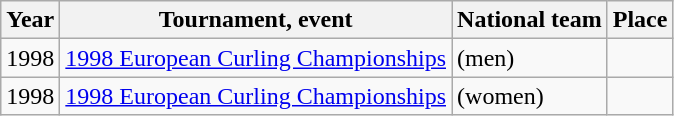<table class="wikitable">
<tr>
<th scope="col">Year</th>
<th scope="col">Tournament, event</th>
<th scope="col">National team</th>
<th scope="col">Place</th>
</tr>
<tr>
<td>1998</td>
<td><a href='#'>1998 European Curling Championships</a></td>
<td> (men)</td>
<td></td>
</tr>
<tr>
<td>1998</td>
<td><a href='#'>1998 European Curling Championships</a></td>
<td> (women)</td>
<td></td>
</tr>
</table>
